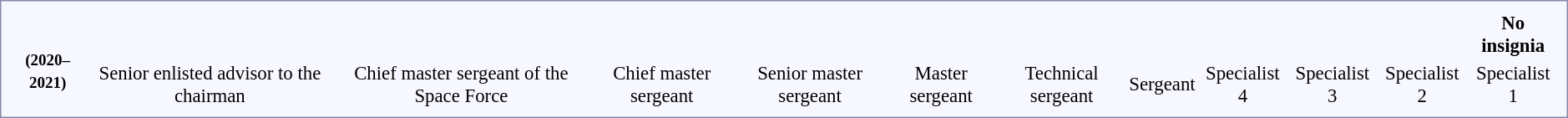<table style="border:1px solid #8888aa; background-color:#f7f8ff; padding:5px; font-size:95%; margin: 0px 12px 12px 0px;">
<tr style="text-align:center;">
<td rowspan=2><strong><br><small>(2020–2021)</small></strong></td>
<td colspan=1></td>
<td colspan=2></td>
<td colspan=3></td>
<td colspan=2></td>
<td colspan=2></td>
<td colspan=6></td>
<td colspan=6></td>
<td colspan=4></td>
<td colspan=2></td>
<td colspan=6></td>
<td colspan=2><strong>No insignia</strong></td>
</tr>
<tr style="text-align:center;">
<td colspan=1>Senior enlisted advisor to the chairman</td>
<td colspan=2>Chief master sergeant of the Space Force</td>
<td colspan=3>Chief master sergeant</td>
<td colspan=2>Senior master sergeant</td>
<td colspan=2>Master sergeant</td>
<td colspan=6>Technical sergeant</td>
<td colspan=6>Sergeant</td>
<td colspan=4>Specialist 4</td>
<td colspan=2>Specialist 3</td>
<td colspan=6>Specialist 2</td>
<td colspan=2>Specialist 1<br></td>
</tr>
</table>
